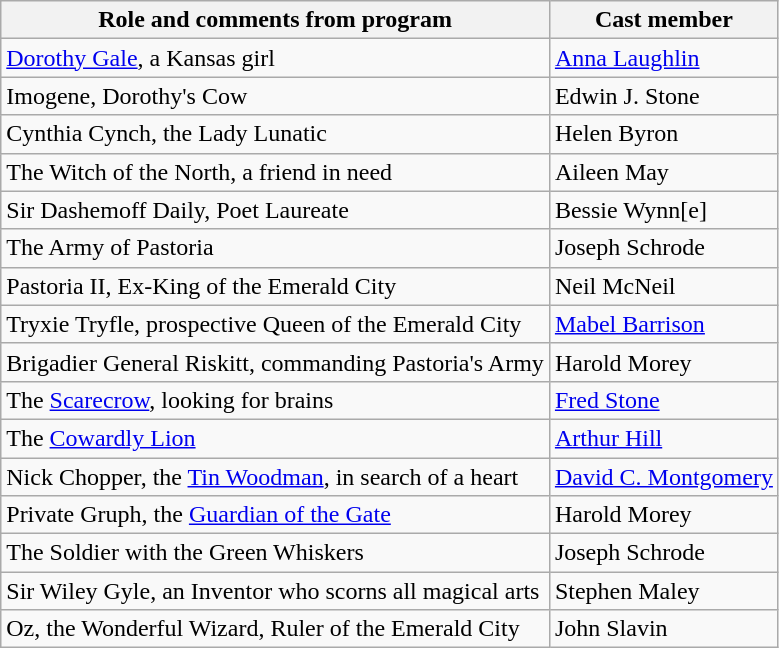<table class="wikitable">
<tr>
<th>Role and comments from program</th>
<th>Cast member</th>
</tr>
<tr>
<td><a href='#'>Dorothy Gale</a>, a Kansas girl</td>
<td><a href='#'>Anna Laughlin</a></td>
</tr>
<tr>
<td>Imogene, Dorothy's Cow</td>
<td>Edwin J. Stone</td>
</tr>
<tr>
<td>Cynthia Cynch, the Lady Lunatic</td>
<td>Helen Byron</td>
</tr>
<tr>
<td>The Witch of the North, a friend in need</td>
<td>Aileen May</td>
</tr>
<tr>
<td>Sir Dashemoff Daily, Poet Laureate</td>
<td>Bessie Wynn[e]</td>
</tr>
<tr>
<td>The Army of Pastoria</td>
<td>Joseph Schrode</td>
</tr>
<tr>
<td>Pastoria II, Ex-King of the Emerald City</td>
<td>Neil McNeil</td>
</tr>
<tr>
<td>Tryxie Tryfle, prospective Queen of the Emerald City</td>
<td><a href='#'>Mabel Barrison</a></td>
</tr>
<tr>
<td>Brigadier General Riskitt, commanding Pastoria's Army</td>
<td>Harold Morey</td>
</tr>
<tr>
<td>The <a href='#'>Scarecrow</a>, looking for brains</td>
<td><a href='#'>Fred Stone</a></td>
</tr>
<tr>
<td>The <a href='#'>Cowardly Lion</a></td>
<td><a href='#'>Arthur Hill</a></td>
</tr>
<tr>
<td>Nick Chopper, the <a href='#'>Tin Woodman</a>, in search of a heart</td>
<td><a href='#'>David C. Montgomery</a></td>
</tr>
<tr>
<td>Private Gruph, the <a href='#'>Guardian of the Gate</a></td>
<td>Harold Morey</td>
</tr>
<tr>
<td>The Soldier with the Green Whiskers</td>
<td>Joseph Schrode</td>
</tr>
<tr>
<td>Sir Wiley Gyle, an Inventor who scorns all magical arts</td>
<td>Stephen Maley</td>
</tr>
<tr>
<td>Oz, the Wonderful Wizard, Ruler of the Emerald City</td>
<td>John Slavin</td>
</tr>
</table>
